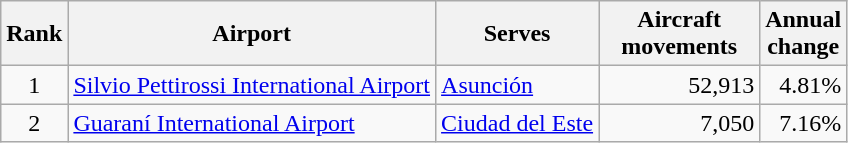<table class="wikitable sortable">
<tr>
<th>Rank</th>
<th>Airport</th>
<th>Serves</th>
<th style="width:100px">Aircraft<br>movements</th>
<th>Annual<br>change</th>
</tr>
<tr>
<td align="center">1</td>
<td><a href='#'>Silvio Pettirossi International Airport</a></td>
<td><a href='#'>Asunción</a></td>
<td align="right">52,913</td>
<td align="right">4.81%</td>
</tr>
<tr>
<td align="center">2</td>
<td><a href='#'>Guaraní International Airport</a></td>
<td><a href='#'>Ciudad del Este</a></td>
<td align="right">7,050</td>
<td align="right">7.16%</td>
</tr>
</table>
